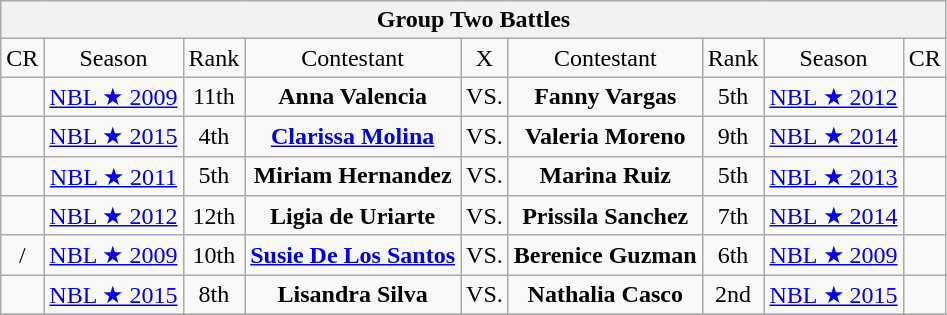<table class="wikitable collapsible autocollapse" style="text-align:center;">
<tr>
<th colspan="9">Group Two Battles</th>
</tr>
<tr>
<td>CR</td>
<td>Season</td>
<td>Rank</td>
<td>Contestant</td>
<td>X</td>
<td>Contestant</td>
<td>Rank</td>
<td>Season</td>
<td>CR</td>
</tr>
<tr>
<td></td>
<td><a href='#'>NBL ★ 2009</a></td>
<td>11th</td>
<td><strong>Anna Valencia</strong></td>
<td>VS.</td>
<td><strong>Fanny Vargas</strong></td>
<td>5th</td>
<td><a href='#'>NBL ★ 2012</a></td>
<td></td>
</tr>
<tr>
<td></td>
<td><a href='#'>NBL ★ 2015</a></td>
<td>4th</td>
<td><strong><a href='#'>Clarissa Molina</a></strong></td>
<td>VS.</td>
<td><strong>Valeria Moreno</strong></td>
<td>9th</td>
<td><a href='#'>NBL ★ 2014</a></td>
<td></td>
</tr>
<tr>
<td></td>
<td><a href='#'>NBL ★ 2011</a></td>
<td>5th</td>
<td><strong>Miriam Hernandez</strong></td>
<td>VS.</td>
<td><strong>Marina Ruiz</strong></td>
<td>5th</td>
<td><a href='#'>NBL ★ 2013</a></td>
<td></td>
</tr>
<tr>
<td></td>
<td><a href='#'>NBL ★ 2012</a></td>
<td>12th</td>
<td><strong>Ligia de Uriarte</strong></td>
<td>VS.</td>
<td><strong>Prissila Sanchez</strong></td>
<td>7th</td>
<td><a href='#'>NBL ★ 2014</a></td>
<td></td>
</tr>
<tr>
<td>/</td>
<td><a href='#'>NBL ★ 2009</a></td>
<td>10th</td>
<td><strong><a href='#'>Susie De Los Santos</a></strong></td>
<td>VS.</td>
<td><strong>Berenice Guzman</strong></td>
<td>6th</td>
<td><a href='#'>NBL ★ 2009</a></td>
<td></td>
</tr>
<tr>
<td></td>
<td><a href='#'>NBL ★ 2015</a></td>
<td>8th</td>
<td><strong>Lisandra Silva</strong></td>
<td>VS.</td>
<td><strong>Nathalia Casco</strong></td>
<td>2nd</td>
<td><a href='#'>NBL ★ 2015</a></td>
<td></td>
</tr>
<tr>
</tr>
</table>
